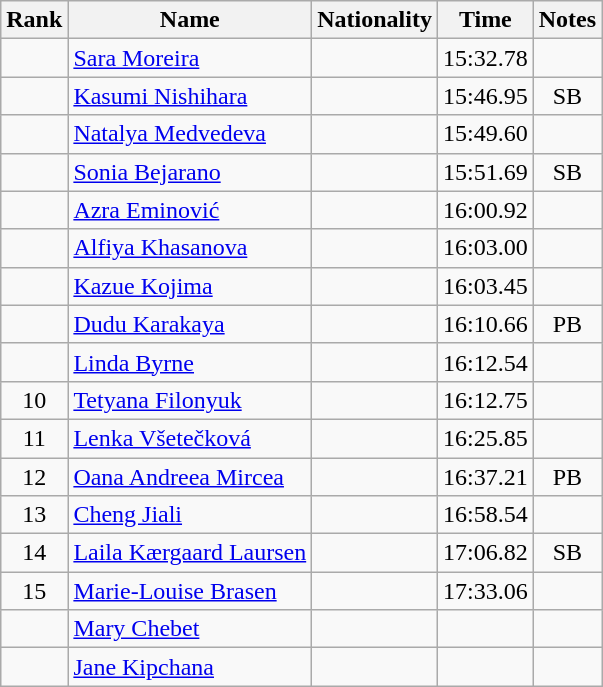<table class="wikitable sortable" style="text-align:center">
<tr>
<th>Rank</th>
<th>Name</th>
<th>Nationality</th>
<th>Time</th>
<th>Notes</th>
</tr>
<tr>
<td></td>
<td align=left><a href='#'>Sara Moreira</a></td>
<td align=left></td>
<td>15:32.78</td>
<td></td>
</tr>
<tr>
<td></td>
<td align=left><a href='#'>Kasumi Nishihara</a></td>
<td align=left></td>
<td>15:46.95</td>
<td>SB</td>
</tr>
<tr>
<td></td>
<td align=left><a href='#'>Natalya Medvedeva</a></td>
<td align=left></td>
<td>15:49.60</td>
<td></td>
</tr>
<tr>
<td></td>
<td align=left><a href='#'>Sonia Bejarano</a></td>
<td align=left></td>
<td>15:51.69</td>
<td>SB</td>
</tr>
<tr>
<td></td>
<td align=left><a href='#'>Azra Eminović</a></td>
<td align=left></td>
<td>16:00.92</td>
<td></td>
</tr>
<tr>
<td></td>
<td align=left><a href='#'>Alfiya Khasanova</a></td>
<td align=left></td>
<td>16:03.00</td>
<td></td>
</tr>
<tr>
<td></td>
<td align=left><a href='#'>Kazue Kojima</a></td>
<td align=left></td>
<td>16:03.45</td>
<td></td>
</tr>
<tr>
<td></td>
<td align=left><a href='#'>Dudu Karakaya</a></td>
<td align=left></td>
<td>16:10.66</td>
<td>PB</td>
</tr>
<tr>
<td></td>
<td align=left><a href='#'>Linda Byrne</a></td>
<td align=left></td>
<td>16:12.54</td>
<td></td>
</tr>
<tr>
<td>10</td>
<td align=left><a href='#'>Tetyana Filonyuk</a></td>
<td align=left></td>
<td>16:12.75</td>
<td></td>
</tr>
<tr>
<td>11</td>
<td align=left><a href='#'>Lenka Všetečková</a></td>
<td align=left></td>
<td>16:25.85</td>
<td></td>
</tr>
<tr>
<td>12</td>
<td align=left><a href='#'>Oana Andreea Mircea</a></td>
<td align=left></td>
<td>16:37.21</td>
<td>PB</td>
</tr>
<tr>
<td>13</td>
<td align=left><a href='#'>Cheng Jiali</a></td>
<td align=left></td>
<td>16:58.54</td>
<td></td>
</tr>
<tr>
<td>14</td>
<td align=left><a href='#'>Laila Kærgaard Laursen</a></td>
<td align=left></td>
<td>17:06.82</td>
<td>SB</td>
</tr>
<tr>
<td>15</td>
<td align=left><a href='#'>Marie-Louise Brasen</a></td>
<td align=left></td>
<td>17:33.06</td>
<td></td>
</tr>
<tr>
<td></td>
<td align=left><a href='#'>Mary Chebet</a></td>
<td align=left></td>
<td></td>
<td></td>
</tr>
<tr>
<td></td>
<td align=left><a href='#'>Jane Kipchana</a></td>
<td align=left></td>
<td></td>
<td></td>
</tr>
</table>
